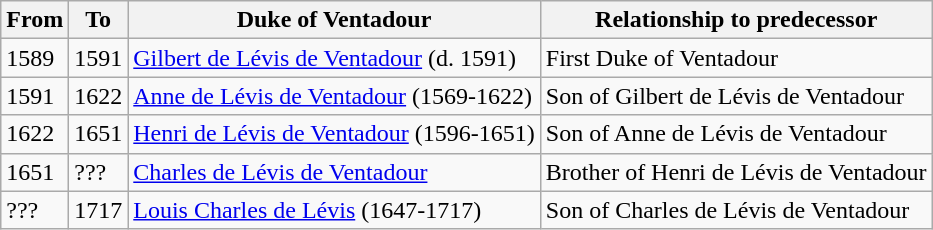<table class="wikitable">
<tr>
<th>From</th>
<th>To</th>
<th>Duke of Ventadour</th>
<th>Relationship to predecessor</th>
</tr>
<tr>
<td>1589</td>
<td>1591</td>
<td><a href='#'>Gilbert de Lévis de Ventadour</a> (d. 1591)</td>
<td>First Duke of Ventadour</td>
</tr>
<tr>
<td>1591</td>
<td>1622</td>
<td><a href='#'>Anne de Lévis de Ventadour</a> (1569-1622)</td>
<td>Son of Gilbert de Lévis de Ventadour</td>
</tr>
<tr>
<td>1622</td>
<td>1651</td>
<td><a href='#'>Henri de Lévis de Ventadour</a> (1596-1651)</td>
<td>Son of Anne de Lévis de Ventadour</td>
</tr>
<tr>
<td>1651</td>
<td>???</td>
<td><a href='#'>Charles de Lévis de Ventadour</a></td>
<td>Brother of Henri de Lévis de Ventadour</td>
</tr>
<tr>
<td>???</td>
<td>1717</td>
<td><a href='#'>Louis Charles de Lévis</a> (1647-1717)</td>
<td>Son of Charles de Lévis de Ventadour</td>
</tr>
</table>
